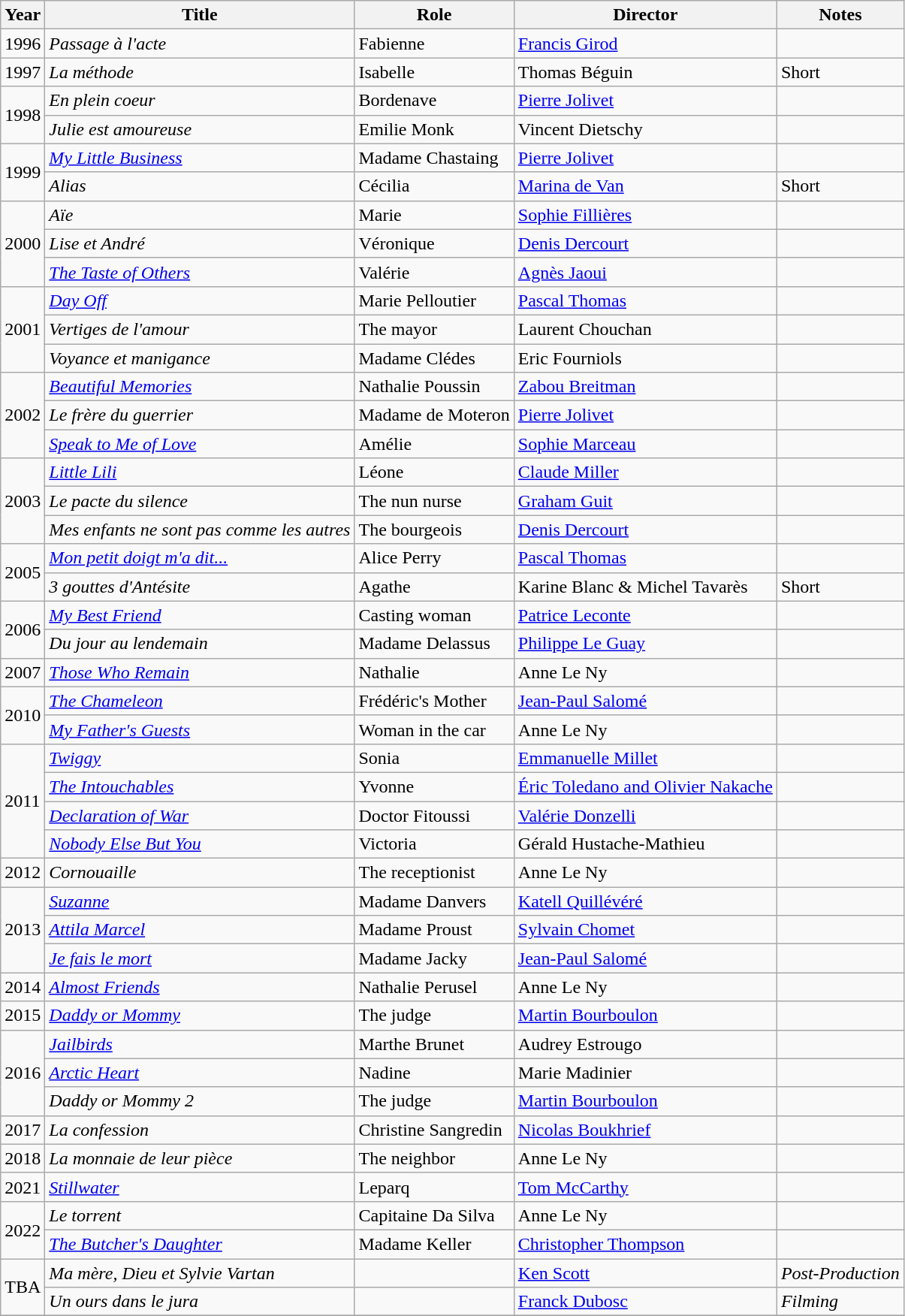<table class="wikitable">
<tr>
<th>Year</th>
<th>Title</th>
<th>Role</th>
<th>Director</th>
<th>Notes</th>
</tr>
<tr>
<td>1996</td>
<td><em>Passage à l'acte</em></td>
<td>Fabienne</td>
<td><a href='#'>Francis Girod</a></td>
<td></td>
</tr>
<tr>
<td>1997</td>
<td><em>La méthode</em></td>
<td>Isabelle</td>
<td>Thomas Béguin</td>
<td>Short</td>
</tr>
<tr>
<td rowspan=2>1998</td>
<td><em>En plein coeur</em></td>
<td>Bordenave</td>
<td><a href='#'>Pierre Jolivet</a></td>
<td></td>
</tr>
<tr>
<td><em>Julie est amoureuse</em></td>
<td>Emilie Monk</td>
<td>Vincent Dietschy</td>
<td></td>
</tr>
<tr>
<td rowspan=2>1999</td>
<td><em><a href='#'>My Little Business</a></em></td>
<td>Madame Chastaing</td>
<td><a href='#'>Pierre Jolivet</a></td>
<td></td>
</tr>
<tr>
<td><em>Alias</em></td>
<td>Cécilia</td>
<td><a href='#'>Marina de Van</a></td>
<td>Short</td>
</tr>
<tr>
<td rowspan=3>2000</td>
<td><em>Aïe</em></td>
<td>Marie</td>
<td><a href='#'>Sophie Fillières</a></td>
<td></td>
</tr>
<tr>
<td><em>Lise et André</em></td>
<td>Véronique</td>
<td><a href='#'>Denis Dercourt</a></td>
<td></td>
</tr>
<tr>
<td><em><a href='#'>The Taste of Others</a></em></td>
<td>Valérie</td>
<td><a href='#'>Agnès Jaoui</a></td>
<td></td>
</tr>
<tr>
<td rowspan=3>2001</td>
<td><em><a href='#'>Day Off</a></em></td>
<td>Marie Pelloutier</td>
<td><a href='#'>Pascal Thomas</a></td>
<td></td>
</tr>
<tr>
<td><em>Vertiges de l'amour</em></td>
<td>The mayor</td>
<td>Laurent Chouchan</td>
<td></td>
</tr>
<tr>
<td><em>Voyance et manigance</em></td>
<td>Madame Clédes</td>
<td>Eric Fourniols</td>
<td></td>
</tr>
<tr>
<td rowspan=3>2002</td>
<td><em><a href='#'>Beautiful Memories</a></em></td>
<td>Nathalie Poussin</td>
<td><a href='#'>Zabou Breitman</a></td>
<td></td>
</tr>
<tr>
<td><em>Le frère du guerrier</em></td>
<td>Madame de Moteron</td>
<td><a href='#'>Pierre Jolivet</a></td>
<td></td>
</tr>
<tr>
<td><em><a href='#'>Speak to Me of Love</a></em></td>
<td>Amélie</td>
<td><a href='#'>Sophie Marceau</a></td>
<td></td>
</tr>
<tr>
<td rowspan=3>2003</td>
<td><em><a href='#'>Little Lili</a></em></td>
<td>Léone</td>
<td><a href='#'>Claude Miller</a></td>
<td></td>
</tr>
<tr>
<td><em>Le pacte du silence</em></td>
<td>The nun nurse</td>
<td><a href='#'>Graham Guit</a></td>
<td></td>
</tr>
<tr>
<td><em>Mes enfants ne sont pas comme les autres</em></td>
<td>The bourgeois</td>
<td><a href='#'>Denis Dercourt</a></td>
<td></td>
</tr>
<tr>
<td rowspan=2>2005</td>
<td><em><a href='#'>Mon petit doigt m'a dit...</a></em></td>
<td>Alice Perry</td>
<td><a href='#'>Pascal Thomas</a></td>
<td></td>
</tr>
<tr>
<td><em>3 gouttes d'Antésite</em></td>
<td>Agathe</td>
<td>Karine Blanc & Michel Tavarès</td>
<td>Short</td>
</tr>
<tr>
<td rowspan=2>2006</td>
<td><em><a href='#'>My Best Friend</a></em></td>
<td>Casting woman</td>
<td><a href='#'>Patrice Leconte</a></td>
<td></td>
</tr>
<tr>
<td><em>Du jour au lendemain</em></td>
<td>Madame Delassus</td>
<td><a href='#'>Philippe Le Guay</a></td>
<td></td>
</tr>
<tr>
<td>2007</td>
<td><em><a href='#'>Those Who Remain</a></em></td>
<td>Nathalie</td>
<td>Anne Le Ny</td>
<td></td>
</tr>
<tr>
<td rowspan=2>2010</td>
<td><em><a href='#'>The Chameleon</a></em></td>
<td>Frédéric's Mother</td>
<td><a href='#'>Jean-Paul Salomé</a></td>
<td></td>
</tr>
<tr>
<td><em><a href='#'>My Father's Guests</a></em></td>
<td>Woman in the car</td>
<td>Anne Le Ny</td>
<td></td>
</tr>
<tr>
<td rowspan=4>2011</td>
<td><em><a href='#'>Twiggy</a></em></td>
<td>Sonia</td>
<td><a href='#'>Emmanuelle Millet</a></td>
<td></td>
</tr>
<tr>
<td><em><a href='#'>The Intouchables</a></em></td>
<td>Yvonne</td>
<td><a href='#'>Éric Toledano and Olivier Nakache</a></td>
<td></td>
</tr>
<tr>
<td><em><a href='#'>Declaration of War</a></em></td>
<td>Doctor Fitoussi</td>
<td><a href='#'>Valérie Donzelli</a></td>
<td></td>
</tr>
<tr>
<td><em><a href='#'>Nobody Else But You</a></em></td>
<td>Victoria</td>
<td>Gérald Hustache-Mathieu</td>
<td></td>
</tr>
<tr>
<td>2012</td>
<td><em>Cornouaille</em></td>
<td>The receptionist</td>
<td>Anne Le Ny</td>
<td></td>
</tr>
<tr>
<td rowspan=3>2013</td>
<td><em><a href='#'>Suzanne</a></em></td>
<td>Madame Danvers</td>
<td><a href='#'>Katell Quillévéré</a></td>
<td></td>
</tr>
<tr>
<td><em><a href='#'>Attila Marcel</a></em></td>
<td>Madame Proust</td>
<td><a href='#'>Sylvain Chomet</a></td>
<td></td>
</tr>
<tr>
<td><em><a href='#'>Je fais le mort</a></em></td>
<td>Madame Jacky</td>
<td><a href='#'>Jean-Paul Salomé</a></td>
<td></td>
</tr>
<tr>
<td>2014</td>
<td><em><a href='#'>Almost Friends</a></em></td>
<td>Nathalie Perusel</td>
<td>Anne Le Ny</td>
<td></td>
</tr>
<tr>
<td>2015</td>
<td><em><a href='#'>Daddy or Mommy</a></em></td>
<td>The judge</td>
<td><a href='#'>Martin Bourboulon</a></td>
<td></td>
</tr>
<tr>
<td rowspan=3>2016</td>
<td><em><a href='#'>Jailbirds</a></em></td>
<td>Marthe Brunet</td>
<td>Audrey Estrougo</td>
<td></td>
</tr>
<tr>
<td><em><a href='#'>Arctic Heart</a></em></td>
<td>Nadine</td>
<td>Marie Madinier</td>
<td></td>
</tr>
<tr>
<td><em>Daddy or Mommy 2</em></td>
<td>The judge</td>
<td><a href='#'>Martin Bourboulon</a></td>
<td></td>
</tr>
<tr>
<td>2017</td>
<td><em>La confession</em></td>
<td>Christine Sangredin</td>
<td><a href='#'>Nicolas Boukhrief</a></td>
<td></td>
</tr>
<tr>
<td>2018</td>
<td><em>La monnaie de leur pièce</em></td>
<td>The neighbor</td>
<td>Anne Le Ny</td>
<td></td>
</tr>
<tr>
<td>2021</td>
<td><em><a href='#'>Stillwater</a></em></td>
<td>Leparq</td>
<td><a href='#'>Tom McCarthy</a></td>
<td></td>
</tr>
<tr>
<td rowspan=2>2022</td>
<td><em>Le torrent</em></td>
<td>Capitaine Da Silva</td>
<td>Anne Le Ny</td>
<td></td>
</tr>
<tr>
<td><em><a href='#'>The Butcher's Daughter</a></em></td>
<td>Madame Keller</td>
<td><a href='#'>Christopher Thompson</a></td>
<td></td>
</tr>
<tr>
<td rowspan=2>TBA</td>
<td><em>Ma mère, Dieu et Sylvie Vartan</em></td>
<td></td>
<td><a href='#'>Ken Scott</a></td>
<td><em>Post-Production</em></td>
</tr>
<tr>
<td><em>Un ours dans le jura</em></td>
<td></td>
<td><a href='#'>Franck Dubosc</a></td>
<td><em>Filming</em></td>
</tr>
<tr>
</tr>
</table>
